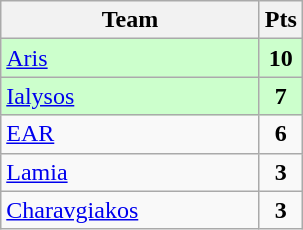<table class="wikitable" style="text-align: center;">
<tr>
<th width=165>Team</th>
<th width=20>Pts</th>
</tr>
<tr bgcolor="#ccffcc">
<td align=left><a href='#'>Aris</a></td>
<td><strong>10</strong></td>
</tr>
<tr bgcolor="#ccffcc">
<td align=left><a href='#'>Ialysos</a></td>
<td><strong>7</strong></td>
</tr>
<tr>
<td align=left><a href='#'>EAR</a></td>
<td><strong>6</strong></td>
</tr>
<tr>
<td align=left><a href='#'>Lamia</a></td>
<td><strong>3</strong></td>
</tr>
<tr>
<td align=left><a href='#'>Charavgiakos</a></td>
<td><strong>3</strong></td>
</tr>
</table>
